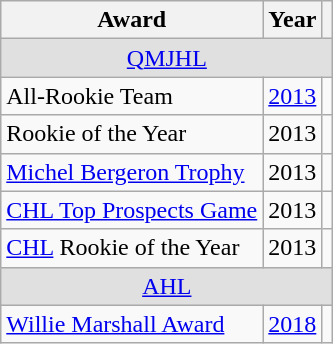<table class="wikitable">
<tr>
<th>Award</th>
<th>Year</th>
<th></th>
</tr>
<tr ALIGN="center" bgcolor="#e0e0e0">
<td colspan="3"><a href='#'>QMJHL</a></td>
</tr>
<tr>
<td>All-Rookie Team</td>
<td><a href='#'>2013</a></td>
<td></td>
</tr>
<tr>
<td>Rookie of the Year</td>
<td>2013</td>
<td></td>
</tr>
<tr>
<td><a href='#'>Michel Bergeron Trophy</a></td>
<td>2013</td>
<td></td>
</tr>
<tr>
<td><a href='#'>CHL Top Prospects Game</a></td>
<td>2013</td>
<td></td>
</tr>
<tr>
<td><a href='#'>CHL</a> Rookie of the Year</td>
<td>2013</td>
<td></td>
</tr>
<tr ALIGN="center" bgcolor="#e0e0e0">
<td colspan="3"><a href='#'>AHL</a></td>
</tr>
<tr>
<td><a href='#'>Willie Marshall Award</a></td>
<td><a href='#'>2018</a></td>
<td></td>
</tr>
</table>
